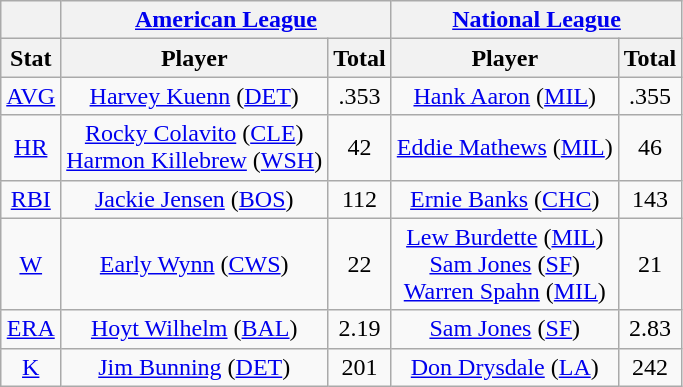<table class="wikitable" style="text-align:center;">
<tr>
<th></th>
<th colspan="2"><a href='#'>American League</a></th>
<th colspan="2"><a href='#'>National League</a></th>
</tr>
<tr>
<th>Stat</th>
<th>Player</th>
<th>Total</th>
<th>Player</th>
<th>Total</th>
</tr>
<tr>
<td><a href='#'>AVG</a></td>
<td><a href='#'>Harvey Kuenn</a> (<a href='#'>DET</a>)</td>
<td>.353</td>
<td><a href='#'>Hank Aaron</a> (<a href='#'>MIL</a>)</td>
<td>.355</td>
</tr>
<tr>
<td><a href='#'>HR</a></td>
<td><a href='#'>Rocky Colavito</a> (<a href='#'>CLE</a>)<br><a href='#'>Harmon Killebrew</a> (<a href='#'>WSH</a>)</td>
<td>42</td>
<td><a href='#'>Eddie Mathews</a> (<a href='#'>MIL</a>)</td>
<td>46</td>
</tr>
<tr>
<td><a href='#'>RBI</a></td>
<td><a href='#'>Jackie Jensen</a> (<a href='#'>BOS</a>)</td>
<td>112</td>
<td><a href='#'>Ernie Banks</a> (<a href='#'>CHC</a>)</td>
<td>143</td>
</tr>
<tr>
<td><a href='#'>W</a></td>
<td><a href='#'>Early Wynn</a> (<a href='#'>CWS</a>)</td>
<td>22</td>
<td><a href='#'>Lew Burdette</a> (<a href='#'>MIL</a>)<br><a href='#'>Sam Jones</a> (<a href='#'>SF</a>)<br><a href='#'>Warren Spahn</a> (<a href='#'>MIL</a>)</td>
<td>21</td>
</tr>
<tr>
<td><a href='#'>ERA</a></td>
<td><a href='#'>Hoyt Wilhelm</a> (<a href='#'>BAL</a>)</td>
<td>2.19</td>
<td><a href='#'>Sam Jones</a> (<a href='#'>SF</a>)</td>
<td>2.83</td>
</tr>
<tr>
<td><a href='#'>K</a></td>
<td><a href='#'>Jim Bunning</a> (<a href='#'>DET</a>)</td>
<td>201</td>
<td><a href='#'>Don Drysdale</a> (<a href='#'>LA</a>)</td>
<td>242</td>
</tr>
</table>
